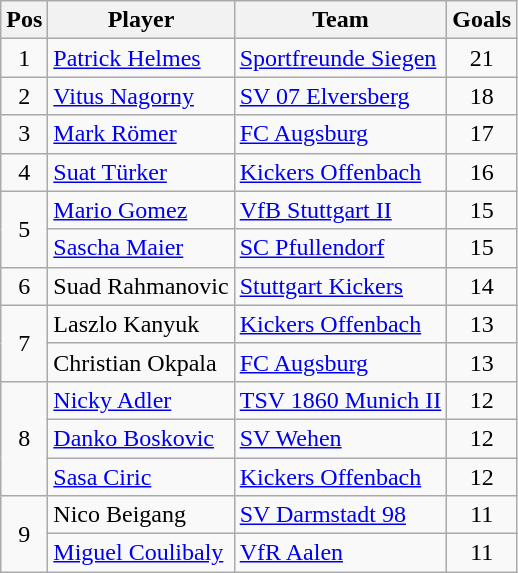<table class="wikitable">
<tr>
<th>Pos</th>
<th>Player</th>
<th>Team</th>
<th>Goals</th>
</tr>
<tr>
<td align="center">1</td>
<td> <a href='#'>Patrick Helmes</a></td>
<td><a href='#'>Sportfreunde Siegen</a></td>
<td align="center">21</td>
</tr>
<tr>
<td align="center">2</td>
<td> <a href='#'>Vitus Nagorny</a></td>
<td><a href='#'>SV 07 Elversberg</a></td>
<td align="center">18</td>
</tr>
<tr>
<td align="center">3</td>
<td> <a href='#'>Mark Römer</a></td>
<td><a href='#'>FC Augsburg</a></td>
<td align="center">17</td>
</tr>
<tr>
<td align="center">4</td>
<td> <a href='#'>Suat Türker</a></td>
<td><a href='#'>Kickers Offenbach</a></td>
<td align="center">16</td>
</tr>
<tr>
<td rowspan=2 align="center">5</td>
<td> <a href='#'>Mario Gomez</a></td>
<td><a href='#'>VfB Stuttgart II</a></td>
<td align="center">15</td>
</tr>
<tr>
<td> <a href='#'>Sascha Maier</a></td>
<td><a href='#'>SC Pfullendorf</a></td>
<td align="center">15</td>
</tr>
<tr>
<td align="center">6</td>
<td> Suad Rahmanovic</td>
<td><a href='#'>Stuttgart Kickers</a></td>
<td align="center">14</td>
</tr>
<tr>
<td rowspan=2 align="center">7</td>
<td> Laszlo Kanyuk</td>
<td><a href='#'>Kickers Offenbach</a></td>
<td align="center">13</td>
</tr>
<tr>
<td> Christian Okpala</td>
<td><a href='#'>FC Augsburg</a></td>
<td align="center">13</td>
</tr>
<tr>
<td rowspan=3 align="center">8</td>
<td> <a href='#'>Nicky Adler</a></td>
<td><a href='#'>TSV 1860 Munich II</a></td>
<td align="center">12</td>
</tr>
<tr>
<td> <a href='#'>Danko Boskovic</a></td>
<td><a href='#'>SV Wehen</a></td>
<td align="center">12</td>
</tr>
<tr>
<td> <a href='#'>Sasa Ciric</a></td>
<td><a href='#'>Kickers Offenbach</a></td>
<td align="center">12</td>
</tr>
<tr>
<td rowspan=2 align="center">9</td>
<td> Nico Beigang</td>
<td><a href='#'>SV Darmstadt 98</a></td>
<td align="center">11</td>
</tr>
<tr>
<td> <a href='#'>Miguel Coulibaly</a></td>
<td><a href='#'>VfR Aalen</a></td>
<td align="center">11</td>
</tr>
</table>
